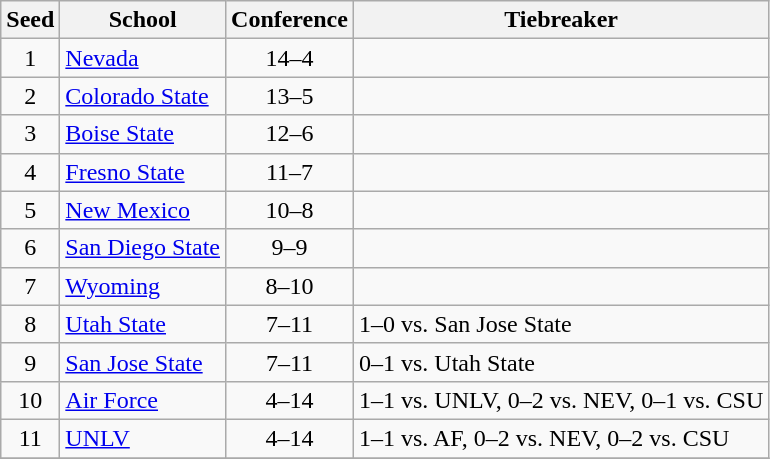<table class="wikitable" style="text-align:center">
<tr>
<th>Seed</th>
<th>School</th>
<th>Conference</th>
<th>Tiebreaker</th>
</tr>
<tr>
<td>1</td>
<td align=left><a href='#'>Nevada</a></td>
<td>14–4</td>
<td></td>
</tr>
<tr>
<td>2</td>
<td align=left><a href='#'>Colorado State</a></td>
<td>13–5</td>
<td></td>
</tr>
<tr>
<td>3</td>
<td align=left><a href='#'>Boise State</a></td>
<td>12–6</td>
<td></td>
</tr>
<tr>
<td>4</td>
<td align=left><a href='#'>Fresno State</a></td>
<td>11–7</td>
<td align=left></td>
</tr>
<tr>
<td>5</td>
<td align=left><a href='#'>New Mexico</a></td>
<td>10–8</td>
<td align=left></td>
</tr>
<tr>
<td>6</td>
<td align=left><a href='#'>San Diego State</a></td>
<td>9–9</td>
<td align=left></td>
</tr>
<tr>
<td>7</td>
<td align=left><a href='#'>Wyoming</a></td>
<td>8–10</td>
<td align=left></td>
</tr>
<tr>
<td>8</td>
<td align=left><a href='#'>Utah State</a></td>
<td>7–11</td>
<td align=left>1–0 vs. San Jose State</td>
</tr>
<tr>
<td>9</td>
<td align=left><a href='#'>San Jose State</a></td>
<td>7–11</td>
<td align=left>0–1 vs. Utah State</td>
</tr>
<tr>
<td>10</td>
<td align=left><a href='#'>Air Force</a></td>
<td>4–14</td>
<td align=left>1–1 vs. UNLV, 0–2 vs. NEV, 0–1 vs. CSU</td>
</tr>
<tr>
<td>11</td>
<td align=left><a href='#'>UNLV</a></td>
<td>4–14</td>
<td align=left>1–1 vs. AF, 0–2 vs. NEV, 0–2 vs. CSU</td>
</tr>
<tr>
</tr>
</table>
